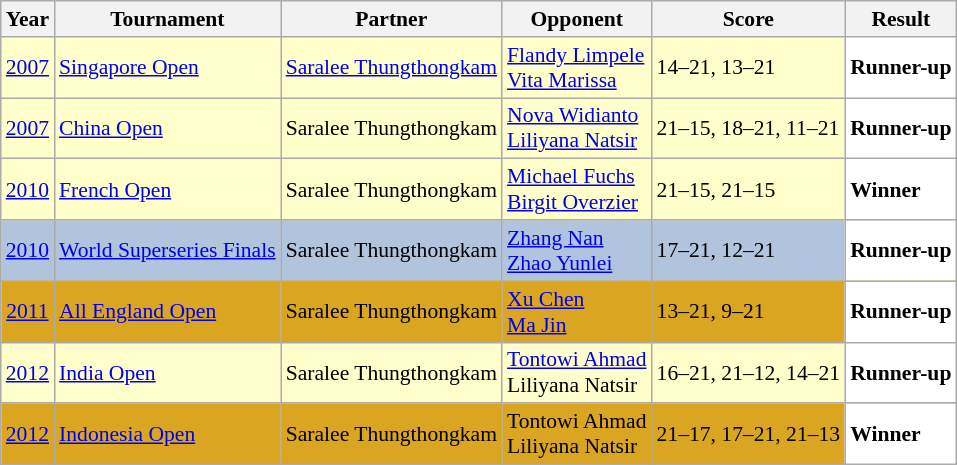<table class="sortable wikitable" style="font-size: 90%;">
<tr>
<th>Year</th>
<th>Tournament</th>
<th>Partner</th>
<th>Opponent</th>
<th>Score</th>
<th>Result</th>
</tr>
<tr style="background:#FFFFCC">
<td align="center"><a href='#'>2007</a></td>
<td align="left"><a href='#'>Singapore Open</a></td>
<td align="left"> <a href='#'>Saralee Thungthongkam</a></td>
<td align="left"> <a href='#'>Flandy Limpele</a> <br>  <a href='#'>Vita Marissa</a></td>
<td align="left">14–21, 13–21</td>
<td style="text-align:left; background:white"> <strong>Runner-up</strong></td>
</tr>
<tr style="background:#FFFFCC">
<td align="center"><a href='#'>2007</a></td>
<td align="left"><a href='#'>China Open</a></td>
<td align="left"> Saralee Thungthongkam</td>
<td align="left"> <a href='#'>Nova Widianto</a> <br>  <a href='#'>Liliyana Natsir</a></td>
<td align="left">21–15, 18–21, 11–21</td>
<td style="text-align:left; background:white"> <strong>Runner-up</strong></td>
</tr>
<tr style="background:#FFFFCC">
<td align="center"><a href='#'>2010</a></td>
<td align="left"><a href='#'>French Open</a></td>
<td align="left"> Saralee Thungthongkam</td>
<td align="left"> <a href='#'>Michael Fuchs</a> <br>  <a href='#'>Birgit Overzier</a></td>
<td align="left">21–15, 21–15</td>
<td style="text-align:left; background:white"> <strong>Winner</strong></td>
</tr>
<tr style="background:#B0C4DE">
<td align="center"><a href='#'>2010</a></td>
<td align="left"><a href='#'>World Superseries Finals</a></td>
<td align="left"> Saralee Thungthongkam</td>
<td align="left"> <a href='#'>Zhang Nan</a> <br>  <a href='#'>Zhao Yunlei</a></td>
<td align="left">17–21, 12–21</td>
<td style="text-align:left; background:white"> <strong>Runner-up</strong></td>
</tr>
<tr style="background:#DAA520">
<td align="center"><a href='#'>2011</a></td>
<td align="left"><a href='#'>All England Open</a></td>
<td align="left"> Saralee Thungthongkam</td>
<td align="left"> <a href='#'>Xu Chen</a> <br>  <a href='#'>Ma Jin</a></td>
<td align="left">13–21, 9–21</td>
<td style="text-align:left; background:white"> <strong>Runner-up</strong></td>
</tr>
<tr style="background:#FFFFCC">
<td align="center"><a href='#'>2012</a></td>
<td align="left"><a href='#'>India Open</a></td>
<td align="left"> Saralee Thungthongkam</td>
<td align="left"> <a href='#'>Tontowi Ahmad</a> <br>  Liliyana Natsir</td>
<td align="left">16–21, 21–12, 14–21</td>
<td style="text-align:left; background:white"> <strong>Runner-up</strong></td>
</tr>
<tr style="background:#DAA520">
<td align="center"><a href='#'>2012</a></td>
<td align="left"><a href='#'>Indonesia Open</a></td>
<td align="left"> Saralee Thungthongkam</td>
<td align="left"> Tontowi Ahmad <br>  Liliyana Natsir</td>
<td align="left">21–17, 17–21, 21–13</td>
<td style="text-align:left; background:white"> <strong>Winner</strong></td>
</tr>
</table>
